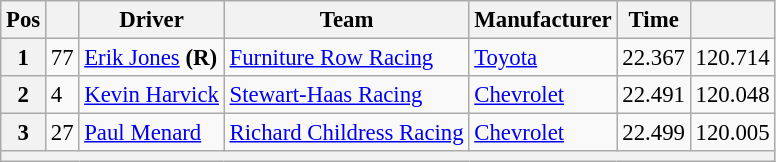<table class="wikitable" style="font-size:95%">
<tr>
<th>Pos</th>
<th></th>
<th>Driver</th>
<th>Team</th>
<th>Manufacturer</th>
<th>Time</th>
<th></th>
</tr>
<tr>
<th>1</th>
<td>77</td>
<td><a href='#'>Erik Jones</a> <strong>(R)</strong></td>
<td><a href='#'>Furniture Row Racing</a></td>
<td><a href='#'>Toyota</a></td>
<td>22.367</td>
<td>120.714</td>
</tr>
<tr>
<th>2</th>
<td>4</td>
<td><a href='#'>Kevin Harvick</a></td>
<td><a href='#'>Stewart-Haas Racing</a></td>
<td><a href='#'>Chevrolet</a></td>
<td>22.491</td>
<td>120.048</td>
</tr>
<tr>
<th>3</th>
<td>27</td>
<td><a href='#'>Paul Menard</a></td>
<td><a href='#'>Richard Childress Racing</a></td>
<td><a href='#'>Chevrolet</a></td>
<td>22.499</td>
<td>120.005</td>
</tr>
<tr>
<th colspan="7"></th>
</tr>
</table>
